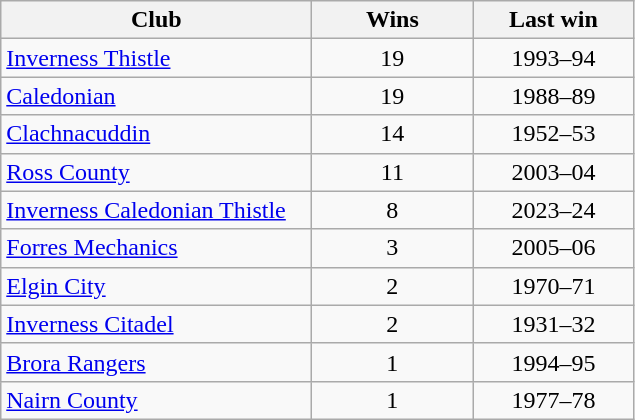<table class="wikitable" style="text-align: center;">
<tr>
<th width=200>Club</th>
<th width=100>Wins</th>
<th width=100>Last win</th>
</tr>
<tr>
<td align=left><a href='#'>Inverness Thistle</a></td>
<td>19</td>
<td>1993–94</td>
</tr>
<tr>
<td align=left><a href='#'>Caledonian</a></td>
<td>19</td>
<td>1988–89</td>
</tr>
<tr>
<td align=left><a href='#'>Clachnacuddin</a></td>
<td>14</td>
<td>1952–53</td>
</tr>
<tr>
<td align=left><a href='#'>Ross County</a></td>
<td>11</td>
<td>2003–04</td>
</tr>
<tr>
<td align=left><a href='#'>Inverness Caledonian Thistle</a></td>
<td>8</td>
<td>2023–24</td>
</tr>
<tr>
<td align=left><a href='#'>Forres Mechanics</a></td>
<td>3</td>
<td>2005–06</td>
</tr>
<tr>
<td align=left><a href='#'>Elgin City</a></td>
<td>2</td>
<td>1970–71</td>
</tr>
<tr>
<td align=left><a href='#'>Inverness Citadel</a></td>
<td>2</td>
<td>1931–32</td>
</tr>
<tr>
<td align=left><a href='#'>Brora Rangers</a></td>
<td>1</td>
<td>1994–95</td>
</tr>
<tr>
<td align=left><a href='#'>Nairn County</a></td>
<td>1</td>
<td>1977–78</td>
</tr>
</table>
